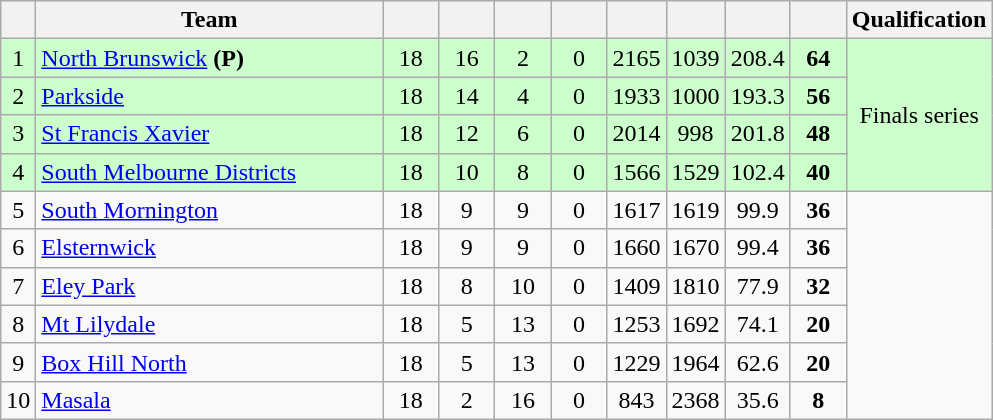<table class="wikitable" style="text-align:center; margin-bottom:0">
<tr>
<th style="width:10px"></th>
<th style="width:35%;">Team</th>
<th style="width:30px;"></th>
<th style="width:30px;"></th>
<th style="width:30px;"></th>
<th style="width:30px;"></th>
<th style="width:30px;"></th>
<th style="width:30px;"></th>
<th style="width:30px;"></th>
<th style="width:30px;"></th>
<th>Qualification</th>
</tr>
<tr style="background:#ccffcc;">
<td>1</td>
<td style="text-align:left;"><a href='#'>North Brunswick</a> <strong>(P)</strong></td>
<td>18</td>
<td>16</td>
<td>2</td>
<td>0</td>
<td>2165</td>
<td>1039</td>
<td>208.4</td>
<td><strong>64</strong></td>
<td rowspan=4>Finals series</td>
</tr>
<tr style="background:#ccffcc;">
<td>2</td>
<td style="text-align:left;"><a href='#'>Parkside</a></td>
<td>18</td>
<td>14</td>
<td>4</td>
<td>0</td>
<td>1933</td>
<td>1000</td>
<td>193.3</td>
<td><strong>56</strong></td>
</tr>
<tr style="background:#ccffcc;">
<td>3</td>
<td style="text-align:left;"><a href='#'>St Francis Xavier</a></td>
<td>18</td>
<td>12</td>
<td>6</td>
<td>0</td>
<td>2014</td>
<td>998</td>
<td>201.8</td>
<td><strong>48</strong></td>
</tr>
<tr style="background:#ccffcc;">
<td>4</td>
<td style="text-align:left;"><a href='#'>South Melbourne Districts</a></td>
<td>18</td>
<td>10</td>
<td>8</td>
<td>0</td>
<td>1566</td>
<td>1529</td>
<td>102.4</td>
<td><strong>40</strong></td>
</tr>
<tr>
<td>5</td>
<td style="text-align:left;"><a href='#'>South Mornington</a></td>
<td>18</td>
<td>9</td>
<td>9</td>
<td>0</td>
<td>1617</td>
<td>1619</td>
<td>99.9</td>
<td><strong>36</strong></td>
</tr>
<tr>
<td>6</td>
<td style="text-align:left;"><a href='#'>Elsternwick</a></td>
<td>18</td>
<td>9</td>
<td>9</td>
<td>0</td>
<td>1660</td>
<td>1670</td>
<td>99.4</td>
<td><strong>36</strong></td>
</tr>
<tr>
<td>7</td>
<td style="text-align:left;"><a href='#'>Eley Park</a></td>
<td>18</td>
<td>8</td>
<td>10</td>
<td>0</td>
<td>1409</td>
<td>1810</td>
<td>77.9</td>
<td><strong>32</strong></td>
</tr>
<tr>
<td>8</td>
<td style="text-align:left;"><a href='#'>Mt Lilydale</a></td>
<td>18</td>
<td>5</td>
<td>13</td>
<td>0</td>
<td>1253</td>
<td>1692</td>
<td>74.1</td>
<td><strong>20</strong></td>
</tr>
<tr>
<td>9</td>
<td style="text-align:left;"><a href='#'>Box Hill North</a></td>
<td>18</td>
<td>5</td>
<td>13</td>
<td>0</td>
<td>1229</td>
<td>1964</td>
<td>62.6</td>
<td><strong>20</strong></td>
</tr>
<tr>
<td>10</td>
<td style="text-align:left;"><a href='#'>Masala</a></td>
<td>18</td>
<td>2</td>
<td>16</td>
<td>0</td>
<td>843</td>
<td>2368</td>
<td>35.6</td>
<td><strong>8</strong></td>
</tr>
</table>
